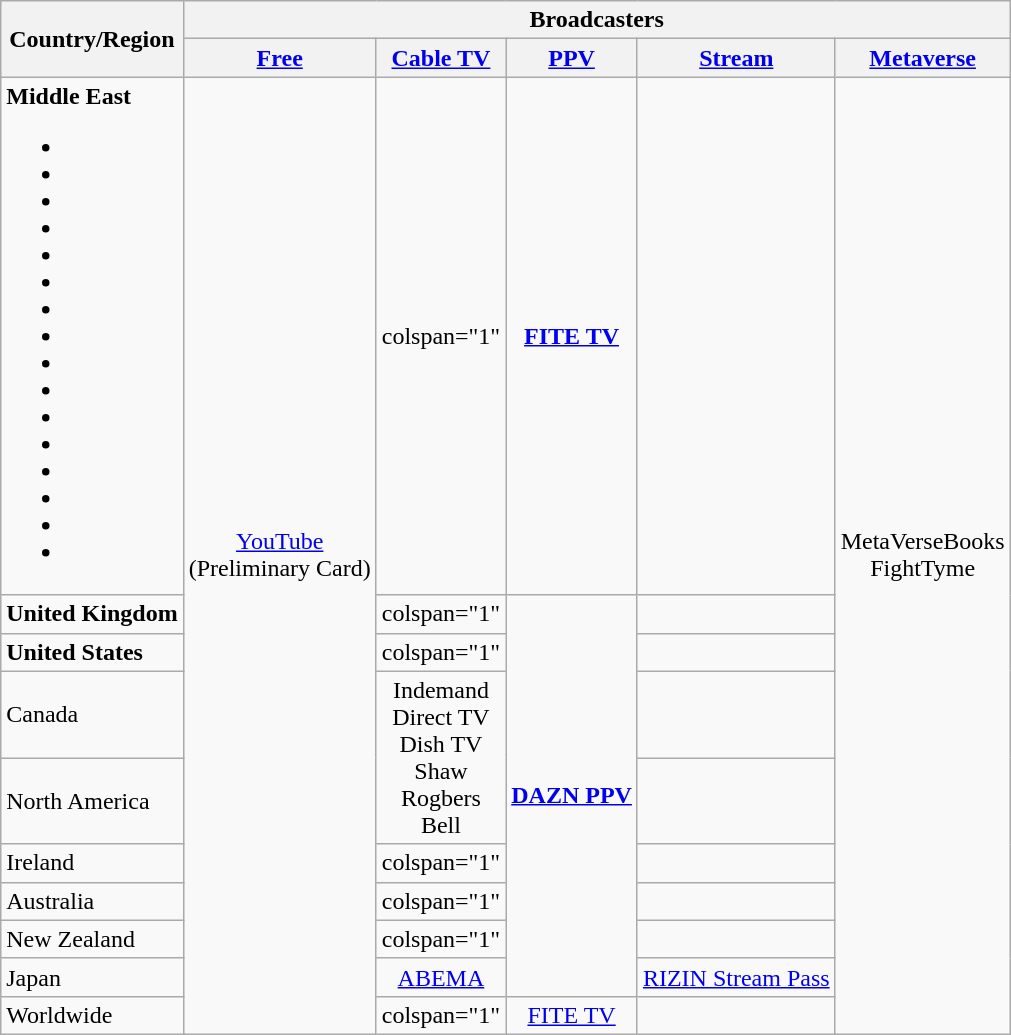<table class="wikitable">
<tr>
<th rowspan="2">Country/Region</th>
<th colspan="5">Broadcasters</th>
</tr>
<tr>
<th><a href='#'>Free</a></th>
<th><a href='#'>Cable TV</a></th>
<th><a href='#'>PPV</a></th>
<th><a href='#'>Stream</a></th>
<th><a href='#'>Metaverse</a></th>
</tr>
<tr>
<td><strong>Middle East</strong><br><ul><li></li><li></li><li></li><li></li><li></li><li></li><li></li><li></li><li></li><li></li><li></li><li></li><li></li><li></li><li></li><li></li></ul></td>
<td rowspan="10" align="center"><a href='#'>YouTube</a> <br> (Preliminary Card)</td>
<td>colspan="1" </td>
<td align="center"><strong><a href='#'>FITE TV</a></strong></td>
<td></td>
<td rowspan="10" align="center">MetaVerseBooks <br> FightTyme</td>
</tr>
<tr>
<td><strong>United Kingdom</strong></td>
<td>colspan="1" </td>
<td rowspan="8" align="center"><strong><a href='#'>DAZN PPV</a></strong></td>
<td></td>
</tr>
<tr>
<td><strong>United States</strong></td>
<td>colspan="1" </td>
<td></td>
</tr>
<tr>
<td>Canada</td>
<td rowspan="2" align="center">Indemand <br> Direct TV <br> Dish TV <br> Shaw <br> Rogbers <br> Bell</td>
<td></td>
</tr>
<tr>
<td>North America</td>
<td></td>
</tr>
<tr>
<td>Ireland</td>
<td>colspan="1" </td>
<td></td>
</tr>
<tr>
<td>Australia</td>
<td>colspan="1" </td>
<td></td>
</tr>
<tr>
<td>New Zealand</td>
<td>colspan="1" </td>
<td></td>
</tr>
<tr>
<td>Japan</td>
<td align="center"><a href='#'>ABEMA</a></td>
<td align="center"><a href='#'>RIZIN Stream Pass</a></td>
</tr>
<tr>
<td>Worldwide</td>
<td>colspan="1" </td>
<td align="center"><a href='#'>FITE TV</a></td>
<td></td>
</tr>
</table>
